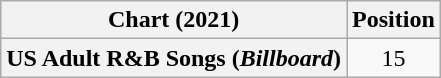<table class="wikitable plainrowheaders">
<tr>
<th scope="col">Chart (2021)</th>
<th scope="col">Position</th>
</tr>
<tr>
<th scope="row">US Adult R&B Songs (<em>Billboard</em>)</th>
<td align="center">15</td>
</tr>
</table>
